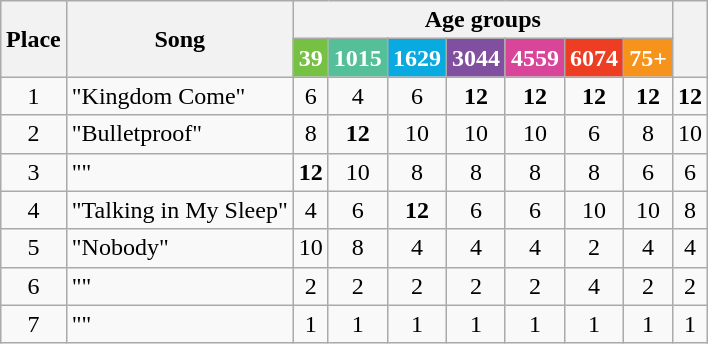<table class="wikitable" style="margin: 1em auto 1em auto; text-align:center;">
<tr>
<th rowspan="2">Place</th>
<th rowspan="2">Song</th>
<th colspan="7">Age groups</th>
<th rowspan="2"></th>
</tr>
<tr>
<th style="background:#76C043;color:white;">39</th>
<th style="background:#55BF9A;color:white;">1015</th>
<th style="background:#09AAE0;color:white;">1629</th>
<th style="background:#804F9F;color:white;">3044</th>
<th style="background:#D94599;color:white;">4559</th>
<th style="background:#ED3E23;color:white;">6074</th>
<th style="background:#F6931D;color:white;">75+</th>
</tr>
<tr>
<td>1</td>
<td style="text-align:left;">"Kingdom Come"</td>
<td>6</td>
<td>4</td>
<td>6</td>
<td><strong>12</strong></td>
<td><strong>12</strong></td>
<td><strong>12</strong></td>
<td><strong>12</strong></td>
<td><strong>12</strong></td>
</tr>
<tr>
<td>2</td>
<td style="text-align:left;">"Bulletproof"</td>
<td>8</td>
<td><strong>12</strong></td>
<td>10</td>
<td>10</td>
<td>10</td>
<td>6</td>
<td>8</td>
<td>10</td>
</tr>
<tr>
<td>3</td>
<td style="text-align:left;">""</td>
<td><strong>12</strong></td>
<td>10</td>
<td>8</td>
<td>8</td>
<td>8</td>
<td>8</td>
<td>6</td>
<td>6</td>
</tr>
<tr>
<td>4</td>
<td style="text-align:left;">"Talking in My Sleep"</td>
<td>4</td>
<td>6</td>
<td><strong>12</strong></td>
<td>6</td>
<td>6</td>
<td>10</td>
<td>10</td>
<td>8</td>
</tr>
<tr>
<td>5</td>
<td style="text-align:left;">"Nobody"</td>
<td>10</td>
<td>8</td>
<td>4</td>
<td>4</td>
<td>4</td>
<td>2</td>
<td>4</td>
<td>4</td>
</tr>
<tr>
<td>6</td>
<td style="text-align:left;">""</td>
<td>2</td>
<td>2</td>
<td>2</td>
<td>2</td>
<td>2</td>
<td>4</td>
<td>2</td>
<td>2</td>
</tr>
<tr>
<td>7</td>
<td style="text-align:left;">""</td>
<td>1</td>
<td>1</td>
<td>1</td>
<td>1</td>
<td>1</td>
<td>1</td>
<td>1</td>
<td>1</td>
</tr>
</table>
